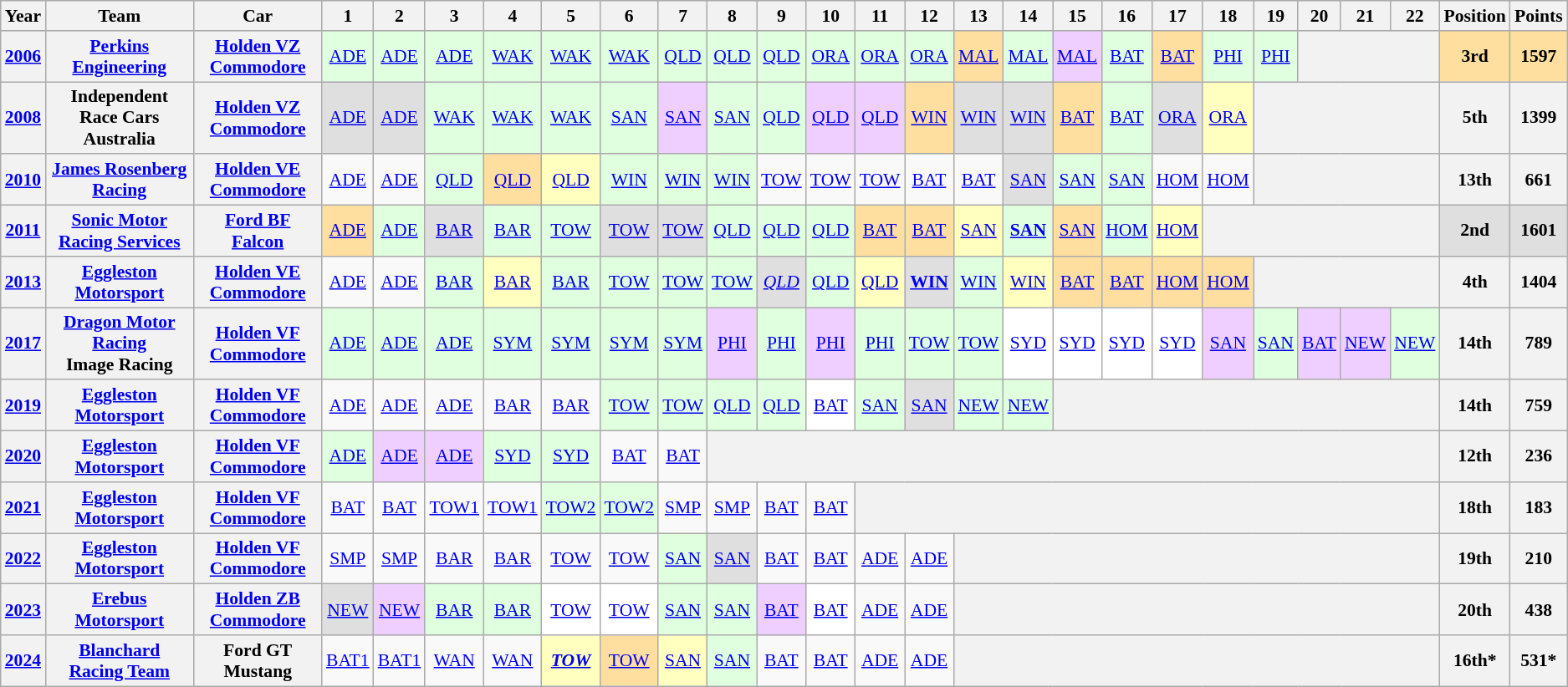<table class="wikitable" style="text-align:center; font-size:90%">
<tr>
<th>Year</th>
<th>Team</th>
<th>Car</th>
<th>1</th>
<th>2</th>
<th>3</th>
<th>4</th>
<th>5</th>
<th>6</th>
<th>7</th>
<th>8</th>
<th>9</th>
<th>10</th>
<th>11</th>
<th>12</th>
<th>13</th>
<th>14</th>
<th>15</th>
<th>16</th>
<th>17</th>
<th>18</th>
<th>19</th>
<th>20</th>
<th>21</th>
<th>22</th>
<th>Position</th>
<th>Points</th>
</tr>
<tr>
<th><a href='#'>2006</a></th>
<th><a href='#'>Perkins Engineering</a></th>
<th><a href='#'>Holden VZ Commodore</a></th>
<td style="background: #dfffdf"><a href='#'>ADE</a><br></td>
<td style="background: #dfffdf"><a href='#'>ADE</a><br></td>
<td style="background: #dfffdf"><a href='#'>ADE</a><br></td>
<td style="background: #dfffdf"><a href='#'>WAK</a><br></td>
<td style="background: #dfffdf"><a href='#'>WAK</a><br></td>
<td style="background: #dfffdf"><a href='#'>WAK</a><br></td>
<td style="background: #dfffdf"><a href='#'>QLD</a><br></td>
<td style="background: #dfffdf"><a href='#'>QLD</a><br></td>
<td style="background: #dfffdf"><a href='#'>QLD</a><br></td>
<td style="background: #dfffdf"><a href='#'>ORA</a><br></td>
<td style="background: #dfffdf"><a href='#'>ORA</a><br></td>
<td style="background: #dfffdf"><a href='#'>ORA</a><br></td>
<td style="background: #ffdf9f"><a href='#'>MAL</a><br></td>
<td style="background: #dfffdf"><a href='#'>MAL</a><br></td>
<td style="background: #efcfff"><a href='#'>MAL</a><br></td>
<td style="background: #dfffdf"><a href='#'>BAT</a><br></td>
<td style="background: #ffdf9f"><a href='#'>BAT</a><br></td>
<td style="background: #dfffdf"><a href='#'>PHI</a><br></td>
<td style="background: #dfffdf"><a href='#'>PHI</a><br></td>
<th colspan=3></th>
<td align="center" style="background: #ffdf9f"><strong>3rd</strong></td>
<td align="center" style="background: #ffdf9f"><strong>1597</strong></td>
</tr>
<tr>
<th><a href='#'>2008</a></th>
<th>Independent Race Cars Australia</th>
<th><a href='#'>Holden VZ Commodore</a></th>
<td style="background: #dfdfdf"><a href='#'>ADE</a><br></td>
<td style="background: #dfdfdf"><a href='#'>ADE</a><br></td>
<td style="background: #dfffdf"><a href='#'>WAK</a><br></td>
<td style="background: #dfffdf"><a href='#'>WAK</a><br></td>
<td style="background: #dfffdf"><a href='#'>WAK</a><br></td>
<td style="background: #dfffdf"><a href='#'>SAN</a><br></td>
<td style="background: #efcfff"><a href='#'>SAN</a><br></td>
<td style="background: #dfffdf"><a href='#'>SAN</a><br></td>
<td style="background: #dfffdf"><a href='#'>QLD</a><br></td>
<td style="background: #efcfff"><a href='#'>QLD</a><br></td>
<td style="background: #efcfff"><a href='#'>QLD</a><br></td>
<td style="background: #ffdf9f"><a href='#'>WIN</a><br></td>
<td style="background: #dfdfdf"><a href='#'>WIN</a><br></td>
<td style="background: #dfdfdf"><a href='#'>WIN</a><br></td>
<td style="background: #ffdf9f"><a href='#'>BAT</a><br></td>
<td style="background: #dfffdf"><a href='#'>BAT</a><br></td>
<td style="background: #dfdfdf"><a href='#'>ORA</a><br></td>
<td style="background: #ffffbf"><a href='#'>ORA</a><br></td>
<th colspan=4></th>
<th>5th</th>
<th>1399</th>
</tr>
<tr>
<th><a href='#'>2010</a></th>
<th><a href='#'>James Rosenberg Racing</a></th>
<th><a href='#'>Holden VE Commodore</a></th>
<td><a href='#'>ADE</a></td>
<td><a href='#'>ADE</a></td>
<td style="background: #dfffdf"><a href='#'>QLD</a><br></td>
<td style="background: #ffdf9f"><a href='#'>QLD</a><br></td>
<td style="background: #ffffbf"><a href='#'>QLD</a><br></td>
<td style="background: #dfffdf"><a href='#'>WIN</a><br></td>
<td style="background: #dfffdf"><a href='#'>WIN</a><br></td>
<td style="background: #dfffdf"><a href='#'>WIN</a><br></td>
<td><a href='#'>TOW</a></td>
<td><a href='#'>TOW</a></td>
<td><a href='#'>TOW</a></td>
<td><a href='#'>BAT</a></td>
<td><a href='#'>BAT</a></td>
<td style="background: #dfdfdf"><a href='#'>SAN</a><br></td>
<td style="background: #dfffdf"><a href='#'>SAN</a><br></td>
<td style="background: #dfffdf"><a href='#'>SAN</a><br></td>
<td><a href='#'>HOM</a></td>
<td><a href='#'>HOM</a></td>
<th colspan=4></th>
<th>13th</th>
<th>661</th>
</tr>
<tr>
<th><a href='#'>2011</a></th>
<th><a href='#'>Sonic Motor Racing Services</a></th>
<th><a href='#'>Ford BF Falcon</a></th>
<td style="background: #ffdf9f"><a href='#'>ADE</a><br></td>
<td style="background: #dfffdf"><a href='#'>ADE</a><br></td>
<td style="background: #dfdfdf"><a href='#'>BAR</a><br></td>
<td style="background: #dfffdf"><a href='#'>BAR</a><br></td>
<td style="background: #dfffdf"><a href='#'>TOW</a><br></td>
<td style="background: #dfdfdf"><a href='#'>TOW</a><br></td>
<td style="background: #dfdfdf"><a href='#'>TOW</a><br></td>
<td style="background: #dfffdf"><a href='#'>QLD</a><br></td>
<td style="background: #dfffdf"><a href='#'>QLD</a><br></td>
<td style="background: #dfffdf"><a href='#'>QLD</a><br></td>
<td style="background: #ffdf9f"><a href='#'>BAT</a><br></td>
<td style="background: #ffdf9f"><a href='#'>BAT</a><br></td>
<td style="background: #ffffbf"><a href='#'>SAN</a><br></td>
<td style="background: #dfffdf"><strong><a href='#'>SAN</a><br></strong></td>
<td style="background: #ffdf9f"><a href='#'>SAN</a><br></td>
<td style="background: #dfffdf"><a href='#'>HOM</a><br></td>
<td style="background: #ffffbf"><a href='#'>HOM</a><br></td>
<th colspan=5></th>
<td align="center" style="background: #dfdfdf"><strong>2nd</strong></td>
<td align="center" style="background: #dfdfdf"><strong>1601</strong></td>
</tr>
<tr>
<th><a href='#'>2013</a></th>
<th><a href='#'>Eggleston Motorsport</a></th>
<th><a href='#'>Holden VE Commodore</a></th>
<td><a href='#'>ADE</a></td>
<td><a href='#'>ADE</a></td>
<td style="background: #dfffdf"><a href='#'>BAR</a><br></td>
<td style="background: #ffffbf"><a href='#'>BAR</a><br></td>
<td style="background: #dfffdf"><a href='#'>BAR</a><br></td>
<td style="background: #dfffdf"><a href='#'>TOW</a><br></td>
<td style="background: #dfffdf"><a href='#'>TOW</a><br></td>
<td style="background: #dfffdf"><a href='#'>TOW</a><br></td>
<td style="background: #dfdfdf"><em><a href='#'>QLD</a><br></em></td>
<td style="background: #dfffdf"><a href='#'>QLD</a><br></td>
<td style="background: #ffffbf"><a href='#'>QLD</a><br></td>
<td style="background: #dfdfdf"><strong><a href='#'>WIN</a><br></strong></td>
<td style="background: #dfffdf"><a href='#'>WIN</a><br></td>
<td style="background: #ffffbf"><a href='#'>WIN</a><br></td>
<td style="background: #ffdf9f"><a href='#'>BAT</a><br></td>
<td style="background: #ffdf9f"><a href='#'>BAT</a><br></td>
<td style="background: #ffdf9f"><a href='#'>HOM</a><br></td>
<td style="background: #ffdf9f"><a href='#'>HOM</a><br></td>
<th colspan=4></th>
<th>4th</th>
<th>1404</th>
</tr>
<tr>
<th><a href='#'>2017</a></th>
<th><a href='#'>Dragon Motor Racing</a><br>Image Racing</th>
<th><a href='#'>Holden VF Commodore</a></th>
<td style="background: #dfffdf"><a href='#'>ADE</a><br></td>
<td style="background: #dfffdf"><a href='#'>ADE</a><br></td>
<td style="background: #dfffdf"><a href='#'>ADE</a><br></td>
<td style="background: #dfffdf"><a href='#'>SYM</a><br></td>
<td style="background: #dfffdf"><a href='#'>SYM</a><br></td>
<td style="background: #dfffdf"><a href='#'>SYM</a><br></td>
<td style="background: #dfffdf"><a href='#'>SYM</a><br></td>
<td style="background: #efcfff"><a href='#'>PHI</a><br></td>
<td style="background: #dfffdf"><a href='#'>PHI</a><br></td>
<td style="background: #efcfff"><a href='#'>PHI</a><br></td>
<td style="background: #dfffdf"><a href='#'>PHI</a><br></td>
<td style="background: #dfffdf"><a href='#'>TOW</a><br></td>
<td style="background: #dfffdf"><a href='#'>TOW</a><br></td>
<td style="background: #ffffff"><a href='#'>SYD</a><br></td>
<td style="background: #ffffff"><a href='#'>SYD</a><br></td>
<td style="background: #ffffff"><a href='#'>SYD</a><br></td>
<td style="background: #ffffff"><a href='#'>SYD</a><br></td>
<td style="background: #efcfff"><a href='#'>SAN</a><br></td>
<td style="background: #dfffdf"><a href='#'>SAN</a><br></td>
<td style="background: #efcfff"><a href='#'>BAT</a><br></td>
<td style="background: #efcfff"><a href='#'>NEW</a><br></td>
<td style="background: #dfffdf"><a href='#'>NEW</a><br></td>
<th>14th</th>
<th>789</th>
</tr>
<tr>
<th><a href='#'>2019</a></th>
<th><a href='#'>Eggleston Motorsport</a></th>
<th><a href='#'>Holden VF Commodore</a></th>
<td><a href='#'>ADE</a></td>
<td><a href='#'>ADE</a></td>
<td><a href='#'>ADE</a></td>
<td><a href='#'>BAR</a></td>
<td><a href='#'>BAR</a></td>
<td style="background: #dfffdf"><a href='#'>TOW</a><br></td>
<td style="background: #dfffdf"><a href='#'>TOW</a><br></td>
<td style="background: #dfffdf"><a href='#'>QLD</a><br></td>
<td style="background: #dfffdf"><a href='#'>QLD</a><br></td>
<td style="background: #ffffff"><a href='#'>BAT</a><br></td>
<td style="background: #dfffdf"><a href='#'>SAN</a><br></td>
<td style="background: #dfdfdf"><a href='#'>SAN</a><br></td>
<td style="background: #dfffdf"><a href='#'>NEW</a><br></td>
<td style="background: #dfffdf"><a href='#'>NEW</a><br></td>
<th colspan=8></th>
<th>14th</th>
<th>759</th>
</tr>
<tr>
<th><a href='#'>2020</a></th>
<th><a href='#'>Eggleston Motorsport</a></th>
<th><a href='#'>Holden VF Commodore</a></th>
<td style="background: #dfffdf"><a href='#'>ADE</a><br></td>
<td style="background: #efcfff"><a href='#'>ADE</a><br></td>
<td style="background: #efcfff"><a href='#'>ADE</a><br></td>
<td style="background: #dfffdf"><a href='#'>SYD</a><br></td>
<td style="background: #dfffdf"><a href='#'>SYD</a><br></td>
<td><a href='#'>BAT</a></td>
<td><a href='#'>BAT</a></td>
<th colspan=15></th>
<th>12th</th>
<th>236</th>
</tr>
<tr>
<th><a href='#'>2021</a></th>
<th><a href='#'>Eggleston Motorsport</a></th>
<th><a href='#'>Holden VF Commodore</a></th>
<td><a href='#'>BAT</a></td>
<td><a href='#'>BAT</a></td>
<td><a href='#'>TOW1</a></td>
<td><a href='#'>TOW1</a></td>
<td style="background: #dfffdf"><a href='#'>TOW2</a><br></td>
<td style="background: #dfffdf"><a href='#'>TOW2</a><br></td>
<td><a href='#'>SMP</a></td>
<td><a href='#'>SMP</a></td>
<td><a href='#'>BAT</a></td>
<td><a href='#'>BAT</a></td>
<th colspan=12></th>
<th>18th</th>
<th>183</th>
</tr>
<tr>
<th><a href='#'>2022</a></th>
<th><a href='#'>Eggleston Motorsport</a></th>
<th><a href='#'>Holden VF Commodore</a></th>
<td><a href='#'>SMP</a></td>
<td><a href='#'>SMP</a></td>
<td><a href='#'>BAR</a></td>
<td><a href='#'>BAR</a></td>
<td><a href='#'>TOW</a></td>
<td><a href='#'>TOW</a></td>
<td style="background: #dfffdf"><a href='#'>SAN</a><br></td>
<td style="background: #dfdfdf"><a href='#'>SAN</a><br></td>
<td><a href='#'>BAT</a></td>
<td><a href='#'>BAT</a></td>
<td style="background: #"><a href='#'>ADE</a><br></td>
<td style="background: #"><a href='#'>ADE</a><br></td>
<th colspan=10></th>
<th>19th</th>
<th>210</th>
</tr>
<tr>
<th><a href='#'>2023</a></th>
<th><a href='#'>Erebus Motorsport</a></th>
<th><a href='#'>Holden ZB Commodore</a></th>
<td style="background: #dfdfdf"><a href='#'>NEW</a><br></td>
<td style="background: #efcfff"><a href='#'>NEW</a><br></td>
<td style="background: #dfffdf"><a href='#'>BAR</a><br></td>
<td style="background: #dfffdf"><a href='#'>BAR</a><br></td>
<td style="background: #ffffff"><a href='#'>TOW</a><br></td>
<td style="background: #ffffff"><a href='#'>TOW</a><br></td>
<td style="background: #dfffdf"><a href='#'>SAN</a><br></td>
<td style="background: #dfffdf"><a href='#'>SAN</a><br></td>
<td style="background: #efcfff"><a href='#'>BAT</a><br></td>
<td style="background: #ffffff"><a href='#'>BAT</a><br></td>
<td style="background: #"><a href='#'>ADE</a><br></td>
<td style="background: #"><a href='#'>ADE</a><br></td>
<th colspan=10></th>
<th>20th</th>
<th>438</th>
</tr>
<tr>
<th><a href='#'>2024</a></th>
<th><a href='#'>Blanchard Racing Team</a></th>
<th>Ford GT Mustang</th>
<td style=background:#><a href='#'>BAT1</a><br></td>
<td style=background:#><a href='#'>BAT1</a><br></td>
<td style=background:#><a href='#'>WAN</a><br></td>
<td style=background:#><a href='#'>WAN</a><br></td>
<td style=background:#ffffbf><strong><em><a href='#'>TOW</a><br></em></strong></td>
<td style=background:#ffdf9f><a href='#'>TOW</a><br></td>
<td style=background:#ffffbf><a href='#'>SAN</a><br></td>
<td style=background:#dfffdf><a href='#'>SAN</a><br></td>
<td style=background:#><a href='#'>BAT</a><br></td>
<td style=background:#><a href='#'>BAT</a><br></td>
<td style=background:#><a href='#'>ADE</a><br></td>
<td style=background:#><a href='#'>ADE</a><br></td>
<th colspan=10></th>
<th>16th*</th>
<th>531*</th>
</tr>
</table>
